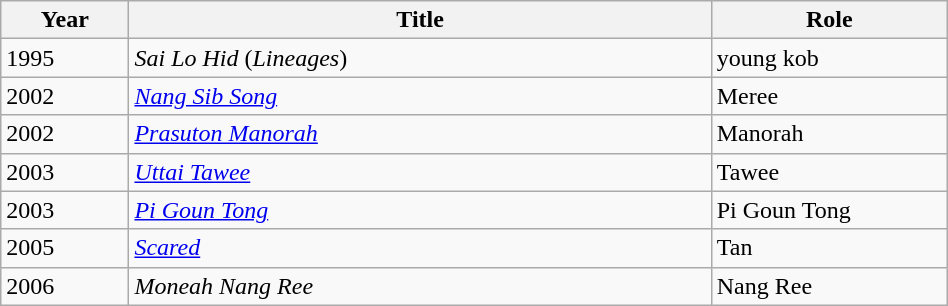<table class="wikitable sortable" width=50%>
<tr>
<th width=5%>Year</th>
<th width=25%>Title</th>
<th width=10%>Role</th>
</tr>
<tr>
<td>1995</td>
<td><em>Sai Lo Hid</em> (<em>Lineages</em>)</td>
<td>young kob</td>
</tr>
<tr>
<td>2002</td>
<td><em><a href='#'>Nang Sib Song</a></em></td>
<td>Meree</td>
</tr>
<tr>
<td>2002</td>
<td><em><a href='#'>Prasuton Manorah</a></em></td>
<td>Manorah</td>
</tr>
<tr>
<td>2003</td>
<td><em><a href='#'>Uttai Tawee</a></em></td>
<td>Tawee</td>
</tr>
<tr>
<td>2003</td>
<td><em><a href='#'>Pi Goun Tong</a></em></td>
<td>Pi Goun Tong</td>
</tr>
<tr>
<td>2005</td>
<td><em><a href='#'>Scared</a></em></td>
<td>Tan</td>
</tr>
<tr>
<td>2006</td>
<td><em>Moneah Nang Ree</em></td>
<td>Nang Ree</td>
</tr>
</table>
